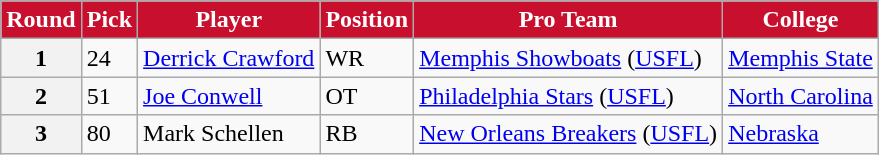<table class="wikitable sortable sortable">
<tr>
<th style="color:#FFFFFF; background:#C8102E;">Round</th>
<th style="color:#FFFFFF; background:#C8102E;">Pick</th>
<th style="color:#FFFFFF; background:#C8102E;">Player</th>
<th style="color:#FFFFFF; background:#C8102E;">Position</th>
<th style="color:#FFFFFF; background:#C8102E;">Pro Team</th>
<th style="color:#FFFFFF; background:#C8102E;">College</th>
</tr>
<tr>
<th>1</th>
<td>24</td>
<td><a href='#'>Derrick Crawford</a></td>
<td>WR</td>
<td><a href='#'>Memphis Showboats</a> (<a href='#'>USFL</a>)</td>
<td><a href='#'>Memphis State</a></td>
</tr>
<tr>
<th>2</th>
<td>51</td>
<td><a href='#'>Joe Conwell</a></td>
<td>OT</td>
<td><a href='#'>Philadelphia Stars</a> (<a href='#'>USFL</a>)</td>
<td><a href='#'>North Carolina</a></td>
</tr>
<tr>
<th>3</th>
<td>80</td>
<td>Mark Schellen</td>
<td>RB</td>
<td><a href='#'>New Orleans Breakers</a> (<a href='#'>USFL</a>)</td>
<td><a href='#'>Nebraska</a></td>
</tr>
</table>
